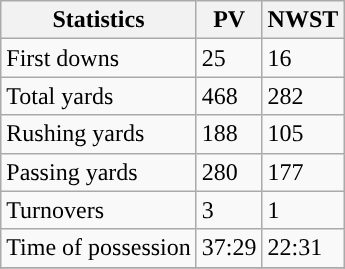<table class="wikitable" style="float: left;">
<tr>
<th>Statistics</th>
<th>PV</th>
<th>NWST</th>
</tr>
<tr>
<td>First downs</td>
<td>25</td>
<td>16</td>
</tr>
<tr>
<td>Total yards</td>
<td>468</td>
<td>282</td>
</tr>
<tr>
<td>Rushing yards</td>
<td>188</td>
<td>105</td>
</tr>
<tr>
<td>Passing yards</td>
<td>280</td>
<td>177</td>
</tr>
<tr>
<td>Turnovers</td>
<td>3</td>
<td>1</td>
</tr>
<tr>
<td>Time of possession</td>
<td>37:29</td>
<td>22:31</td>
</tr>
<tr>
</tr>
</table>
